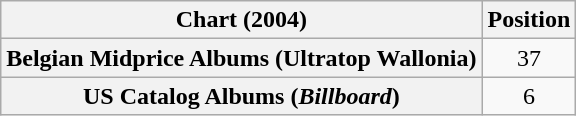<table class="wikitable plainrowheaders sortable" style="text-align:center">
<tr>
<th scope="col">Chart (2004)</th>
<th scope="col">Position</th>
</tr>
<tr>
<th scope="row">Belgian Midprice Albums (Ultratop Wallonia)</th>
<td>37</td>
</tr>
<tr>
<th scope="row">US Catalog Albums (<em>Billboard</em>)</th>
<td>6</td>
</tr>
</table>
